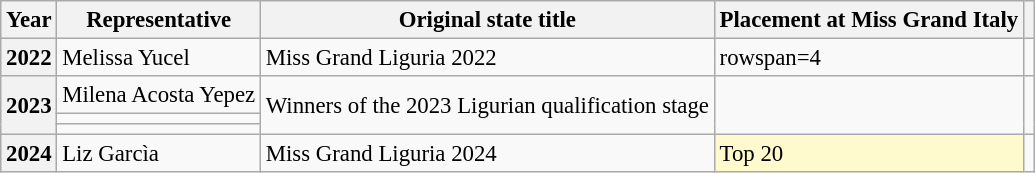<table class="wikitable defaultcenter col2left" style="font-size:95%;">
<tr>
<th>Year</th>
<th>Representative</th>
<th>Original state title</th>
<th>Placement at Miss Grand Italy</th>
<th></th>
</tr>
<tr !>
<th>2022</th>
<td>Melissa Yucel</td>
<td>Miss Grand Liguria 2022</td>
<td>rowspan=4 </td>
<td></td>
</tr>
<tr>
<th rowspan=3>2023</th>
<td>Milena Acosta Yepez</td>
<td rowspan=3>Winners of the 2023 Ligurian qualification stage</td>
<td rowspan=3></td>
</tr>
<tr>
<td></td>
</tr>
<tr>
<td></td>
</tr>
<tr>
<th>2024</th>
<td>Liz Garcìa</td>
<td>Miss Grand Liguria 2024</td>
<td bgcolor=#FFFACD>Top 20</td>
<td></td>
</tr>
</table>
